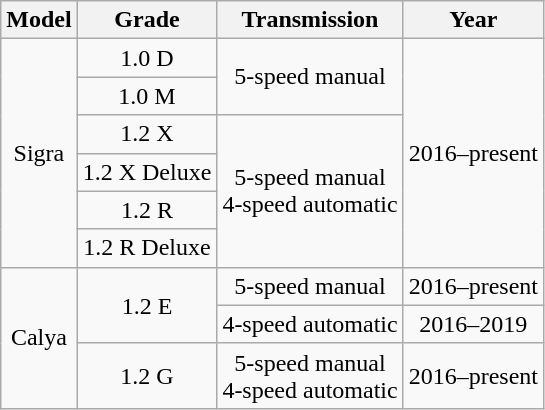<table class=wikitable style="text-align: center;">
<tr>
<th>Model</th>
<th>Grade</th>
<th>Transmission</th>
<th>Year</th>
</tr>
<tr>
<td rowspan="6">Sigra</td>
<td>1.0 D</td>
<td rowspan="2">5-speed manual</td>
<td rowspan="6">2016–present</td>
</tr>
<tr>
<td>1.0 M</td>
</tr>
<tr>
<td>1.2 X</td>
<td rowspan="4">5-speed manual<br>4-speed automatic</td>
</tr>
<tr>
<td>1.2 X Deluxe</td>
</tr>
<tr>
<td>1.2 R</td>
</tr>
<tr>
<td>1.2 R Deluxe</td>
</tr>
<tr>
<td rowspan="3">Calya</td>
<td rowspan="2">1.2 E</td>
<td>5-speed manual</td>
<td>2016–present</td>
</tr>
<tr>
<td>4-speed automatic</td>
<td>2016–2019</td>
</tr>
<tr>
<td>1.2 G</td>
<td>5-speed manual<br>4-speed automatic</td>
<td>2016–present</td>
</tr>
</table>
